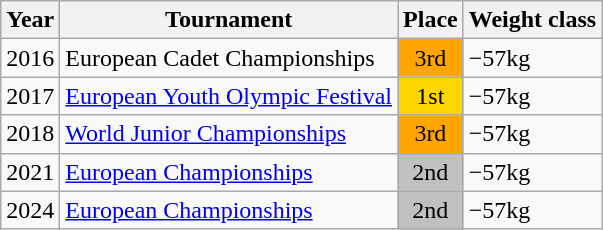<table class="wikitable">
<tr>
<th>Year</th>
<th>Tournament</th>
<th>Place</th>
<th>Weight class</th>
</tr>
<tr>
<td>2016</td>
<td>European Cadet Championships</td>
<td bgcolor="orange" align="center">3rd</td>
<td>−57kg</td>
</tr>
<tr>
<td>2017</td>
<td><a href='#'>European Youth Olympic Festival</a></td>
<td bgcolor="gold" align="center">1st</td>
<td>−57kg</td>
</tr>
<tr>
<td>2018</td>
<td><a href='#'>World Junior Championships</a></td>
<td bgcolor="orange" align="center">3rd</td>
<td>−57kg</td>
</tr>
<tr>
<td>2021</td>
<td><a href='#'>European Championships</a></td>
<td bgcolor="silver" align="center">2nd</td>
<td>−57kg</td>
</tr>
<tr>
<td>2024</td>
<td><a href='#'>European Championships</a></td>
<td bgcolor="silver" align="center">2nd</td>
<td>−57kg</td>
</tr>
</table>
